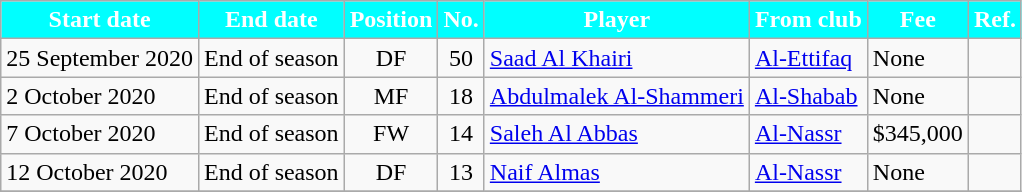<table class="wikitable sortable">
<tr>
<th style="background:cyan; color:white;"><strong>Start date</strong></th>
<th style="background:cyan; color:white;"><strong>End date</strong></th>
<th style="background:cyan; color:white;"><strong>Position</strong></th>
<th style="background:cyan; color:white;"><strong>No.</strong></th>
<th style="background:cyan; color:white;"><strong>Player</strong></th>
<th style="background:cyan; color:white;"><strong>From club</strong></th>
<th style="background:cyan; color:white;"><strong>Fee</strong></th>
<th style="background:cyan; color:white;"><strong>Ref.</strong></th>
</tr>
<tr>
<td>25 September 2020</td>
<td>End of season</td>
<td style="text-align:center;">DF</td>
<td style="text-align:center;">50</td>
<td style="text-align:left;"> <a href='#'>Saad Al Khairi</a></td>
<td style="text-align:left;"> <a href='#'>Al-Ettifaq</a></td>
<td>None</td>
<td></td>
</tr>
<tr>
<td>2 October 2020</td>
<td>End of season</td>
<td style="text-align:center;">MF</td>
<td style="text-align:center;">18</td>
<td style="text-align:left;"> <a href='#'>Abdulmalek Al-Shammeri</a></td>
<td style="text-align:left;"> <a href='#'>Al-Shabab</a></td>
<td>None</td>
<td></td>
</tr>
<tr>
<td>7 October 2020</td>
<td>End of season</td>
<td style="text-align:center;">FW</td>
<td style="text-align:center;">14</td>
<td style="text-align:left;"> <a href='#'>Saleh Al Abbas</a></td>
<td style="text-align:left;"> <a href='#'>Al-Nassr</a></td>
<td>$345,000</td>
<td></td>
</tr>
<tr>
<td>12 October 2020</td>
<td>End of season</td>
<td style="text-align:center;">DF</td>
<td style="text-align:center;">13</td>
<td style="text-align:left;"> <a href='#'>Naif Almas</a></td>
<td style="text-align:left;"> <a href='#'>Al-Nassr</a></td>
<td>None</td>
<td></td>
</tr>
<tr>
</tr>
</table>
